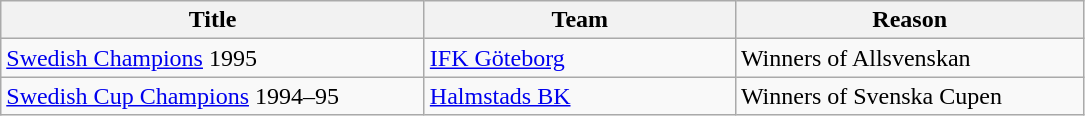<table class="wikitable" style="text-align: left">
<tr>
<th style="width: 275px;">Title</th>
<th style="width: 200px;">Team</th>
<th style="width: 225px;">Reason</th>
</tr>
<tr>
<td><a href='#'>Swedish Champions</a> 1995</td>
<td><a href='#'>IFK Göteborg</a></td>
<td>Winners of Allsvenskan</td>
</tr>
<tr>
<td><a href='#'>Swedish Cup Champions</a> 1994–95</td>
<td><a href='#'>Halmstads BK</a></td>
<td>Winners of Svenska Cupen</td>
</tr>
</table>
